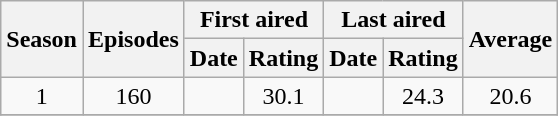<table class="wikitable" style="text-align: center">
<tr>
<th scope="col" rowspan="2">Season</th>
<th scope="col" rowspan="2" colspan="1">Episodes</th>
<th scope="col" colspan="2">First aired</th>
<th scope="col" colspan="2">Last aired</th>
<th scope="col" rowspan="2" colspan="1">Average</th>
</tr>
<tr>
<th scope="col">Date</th>
<th scope="col">Rating</th>
<th scope="col">Date</th>
<th scope="col">Rating</th>
</tr>
<tr>
<td>1</td>
<td>160</td>
<td></td>
<td>30.1</td>
<td></td>
<td>24.3</td>
<td>20.6</td>
</tr>
<tr>
</tr>
</table>
